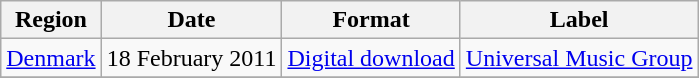<table class=wikitable>
<tr>
<th>Region</th>
<th>Date</th>
<th>Format</th>
<th>Label</th>
</tr>
<tr>
<td><a href='#'>Denmark</a></td>
<td>18 February 2011</td>
<td><a href='#'>Digital download</a></td>
<td><a href='#'>Universal Music Group</a></td>
</tr>
<tr>
</tr>
</table>
